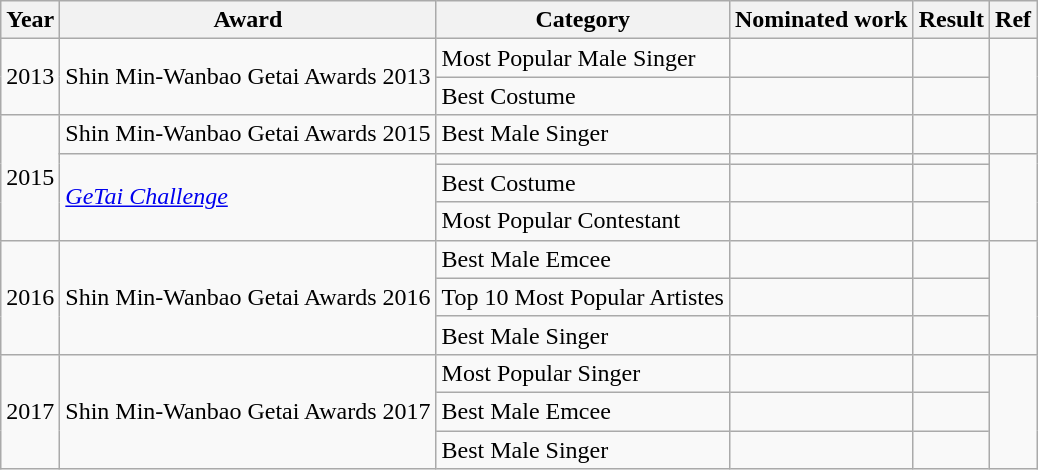<table class="wikitable sortable">
<tr>
<th>Year</th>
<th>Award</th>
<th>Category</th>
<th>Nominated work</th>
<th>Result</th>
<th class="unsortable">Ref</th>
</tr>
<tr>
<td rowspan=2>2013</td>
<td rowspan=2>Shin Min-Wanbao Getai Awards 2013</td>
<td>Most Popular Male Singer</td>
<td></td>
<td></td>
<td rowspan=2></td>
</tr>
<tr>
<td>Best Costume</td>
<td></td>
<td></td>
</tr>
<tr>
<td rowspan=4>2015</td>
<td rowspan=1>Shin Min-Wanbao Getai Awards 2015</td>
<td>Best Male Singer</td>
<td></td>
<td></td>
<td rowspan=1></td>
</tr>
<tr>
<td rowspan=3><em><a href='#'>GeTai Challenge</a></em></td>
<td></td>
<td></td>
<td></td>
<td rowspan=3></td>
</tr>
<tr>
<td>Best Costume</td>
<td></td>
<td></td>
</tr>
<tr>
<td>Most Popular Contestant</td>
<td></td>
<td></td>
</tr>
<tr>
<td rowspan=3>2016</td>
<td rowspan=3>Shin Min-Wanbao Getai Awards 2016</td>
<td>Best Male Emcee</td>
<td></td>
<td></td>
<td rowspan=3></td>
</tr>
<tr>
<td>Top 10 Most Popular Artistes</td>
<td></td>
<td></td>
</tr>
<tr>
<td>Best Male Singer</td>
<td></td>
<td></td>
</tr>
<tr>
<td rowspan=3>2017</td>
<td rowspan=3>Shin Min-Wanbao Getai Awards 2017</td>
<td>Most Popular Singer</td>
<td></td>
<td></td>
<td rowspan=3></td>
</tr>
<tr>
<td>Best Male Emcee</td>
<td></td>
<td></td>
</tr>
<tr>
<td>Best Male Singer</td>
<td></td>
<td></td>
</tr>
</table>
